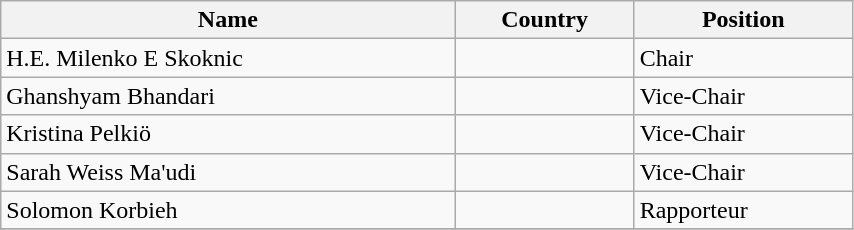<table class="wikitable" style="display: inline-table; width: 45%">
<tr>
<th>Name</th>
<th>Country</th>
<th>Position</th>
</tr>
<tr>
<td>H.E. Milenko E Skoknic</td>
<td></td>
<td>Chair</td>
</tr>
<tr>
<td>Ghanshyam Bhandari</td>
<td></td>
<td>Vice-Chair</td>
</tr>
<tr>
<td>Kristina Pelkiö</td>
<td></td>
<td>Vice-Chair</td>
</tr>
<tr>
<td>Sarah Weiss Ma'udi</td>
<td></td>
<td>Vice-Chair</td>
</tr>
<tr>
<td>Solomon Korbieh</td>
<td></td>
<td>Rapporteur</td>
</tr>
<tr>
</tr>
</table>
